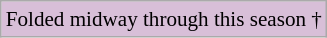<table class="wikitable">
<tr>
<td style="background-color:#D8BFD8;font-size: 88%;">Folded midway through this season †</td>
</tr>
</table>
